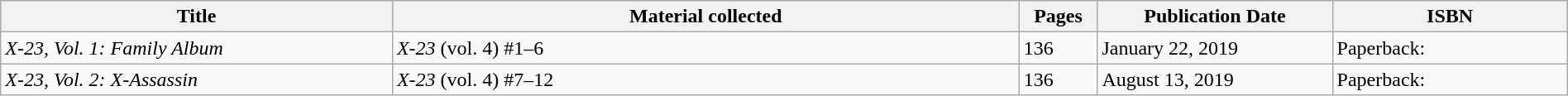<table class="wikitable" width="100%">
<tr>
<th width="25%">Title</th>
<th width="40%">Material collected</th>
<th width="5%">Pages</th>
<th width="15%">Publication Date</th>
<th width="15%">ISBN</th>
</tr>
<tr>
<td><em>X-23, Vol. 1: Family Album</em></td>
<td><em>X-23</em> (vol. 4) #1–6</td>
<td>136</td>
<td>January 22, 2019</td>
<td>Paperback: </td>
</tr>
<tr>
<td><em>X-23, Vol. 2: X-Assassin</em></td>
<td><em>X-23</em> (vol. 4) #7–12</td>
<td>136</td>
<td>August 13, 2019</td>
<td>Paperback: </td>
</tr>
</table>
